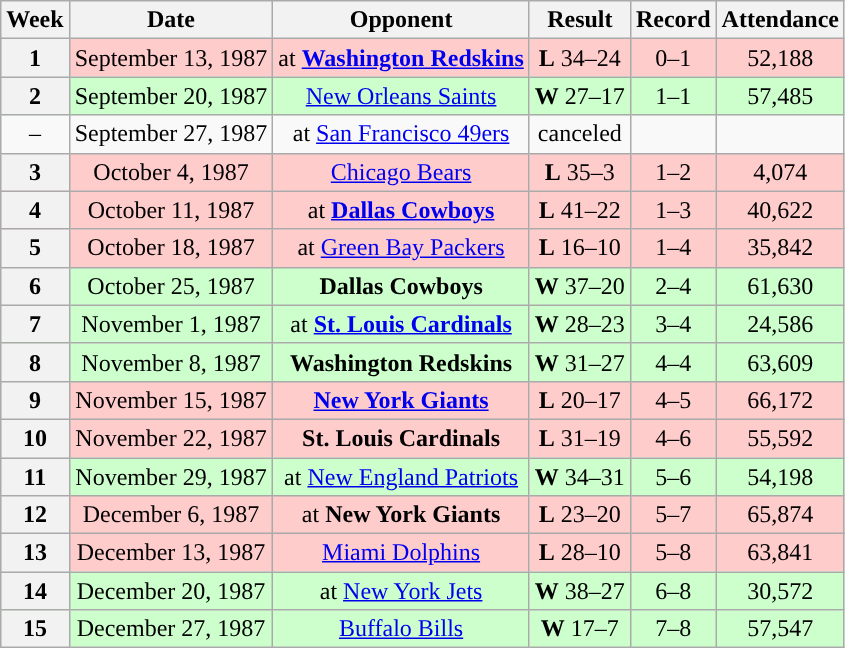<table class="wikitable" style="text-align:center">
<tr>
<th>Week</th>
<th>Date</th>
<th>Opponent</th>
<th>Result</th>
<th>Record</th>
<th>Attendance</th>
</tr>
<tr style="background:#fcc">
<th>1</th>
<td>September 13, 1987</td>
<td>at <strong><a href='#'>Washington Redskins</a></strong></td>
<td><strong>L</strong> 34–24</td>
<td>0–1</td>
<td>52,188</td>
</tr>
<tr style="background:#cfc">
<th>2</th>
<td>September 20, 1987</td>
<td><a href='#'>New Orleans Saints</a></td>
<td><strong>W</strong> 27–17</td>
<td>1–1</td>
<td>57,485</td>
</tr>
<tr style="background:">
<td>–</td>
<td>September 27, 1987</td>
<td>at <a href='#'>San Francisco 49ers</a></td>
<td>canceled</td>
<td></td>
</tr>
<tr style="background:#fcc">
<th>3</th>
<td>October 4, 1987</td>
<td><a href='#'>Chicago Bears</a></td>
<td><strong>L</strong> 35–3</td>
<td>1–2</td>
<td>4,074</td>
</tr>
<tr style="background:#fcc">
<th>4</th>
<td>October 11, 1987</td>
<td>at <strong><a href='#'>Dallas Cowboys</a></strong></td>
<td><strong>L</strong> 41–22</td>
<td>1–3</td>
<td>40,622</td>
</tr>
<tr style="background:#fcc">
<th>5</th>
<td>October 18, 1987</td>
<td>at <a href='#'>Green Bay Packers</a></td>
<td><strong>L</strong> 16–10</td>
<td>1–4</td>
<td>35,842</td>
</tr>
<tr style="background:#cfc">
<th>6</th>
<td>October 25, 1987</td>
<td><strong>Dallas Cowboys</strong></td>
<td><strong>W</strong> 37–20</td>
<td>2–4</td>
<td style="text-align:center">61,630</td>
</tr>
<tr style="background:#cfc">
<th>7</th>
<td>November 1, 1987</td>
<td>at <strong><a href='#'>St. Louis Cardinals</a></strong></td>
<td><strong>W</strong> 28–23</td>
<td>3–4</td>
<td>24,586</td>
</tr>
<tr style="background:#cfc">
<th>8</th>
<td>November 8, 1987</td>
<td><strong>Washington Redskins</strong></td>
<td><strong>W</strong> 31–27</td>
<td>4–4</td>
<td>63,609</td>
</tr>
<tr style="background:#fcc">
<th>9</th>
<td>November 15, 1987</td>
<td><strong><a href='#'>New York Giants</a></strong></td>
<td><strong>L</strong> 20–17</td>
<td>4–5</td>
<td>66,172</td>
</tr>
<tr style="background:#fcc">
<th>10</th>
<td>November 22, 1987</td>
<td><strong>St. Louis Cardinals</strong></td>
<td><strong>L</strong> 31–19</td>
<td>4–6</td>
<td>55,592</td>
</tr>
<tr style="background:#cfc">
<th>11</th>
<td>November 29, 1987</td>
<td>at <a href='#'>New England Patriots</a></td>
<td><strong>W</strong> 34–31</td>
<td>5–6</td>
<td>54,198</td>
</tr>
<tr style="background:#fcc">
<th>12</th>
<td>December 6, 1987</td>
<td>at <strong>New York Giants</strong></td>
<td><strong>L</strong> 23–20</td>
<td>5–7</td>
<td>65,874</td>
</tr>
<tr style="background:#fcc">
<th>13</th>
<td>December 13, 1987</td>
<td><a href='#'>Miami Dolphins</a></td>
<td><strong>L</strong> 28–10</td>
<td>5–8</td>
<td>63,841</td>
</tr>
<tr style="background:#cfc">
<th>14</th>
<td>December 20, 1987</td>
<td>at <a href='#'>New York Jets</a></td>
<td><strong>W</strong> 38–27</td>
<td>6–8</td>
<td>30,572</td>
</tr>
<tr style="background:#cfc">
<th>15</th>
<td>December 27, 1987</td>
<td><a href='#'>Buffalo Bills</a></td>
<td><strong>W</strong> 17–7</td>
<td>7–8</td>
<td>57,547</td>
</tr>
</table>
